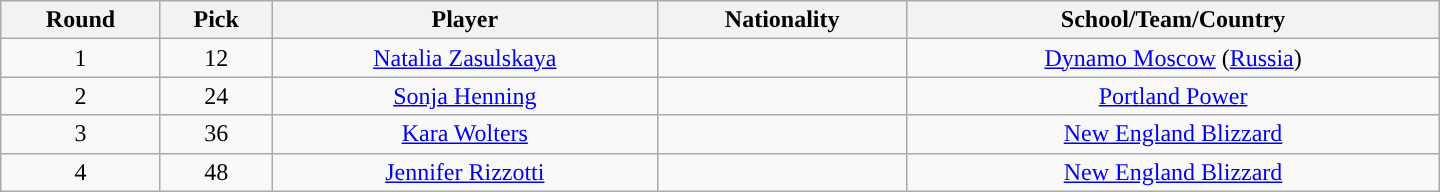<table class="wikitable" style="text-align:center; width:60em">
<tr>
<th>Round</th>
<th>Pick</th>
<th>Player</th>
<th>Nationality</th>
<th>School/Team/Country</th>
</tr>
<tr>
<td>1</td>
<td>12</td>
<td><a href='#'>Natalia Zasulskaya</a></td>
<td></td>
<td><a href='#'>Dynamo Moscow</a> (<a href='#'>Russia</a>)</td>
</tr>
<tr>
<td>2</td>
<td>24</td>
<td><a href='#'>Sonja Henning</a></td>
<td></td>
<td><a href='#'>Portland Power</a></td>
</tr>
<tr>
<td>3</td>
<td>36</td>
<td><a href='#'>Kara Wolters</a></td>
<td></td>
<td><a href='#'>New England Blizzard</a></td>
</tr>
<tr>
<td>4</td>
<td>48</td>
<td><a href='#'>Jennifer Rizzotti</a></td>
<td></td>
<td><a href='#'>New England Blizzard</a></td>
</tr>
</table>
